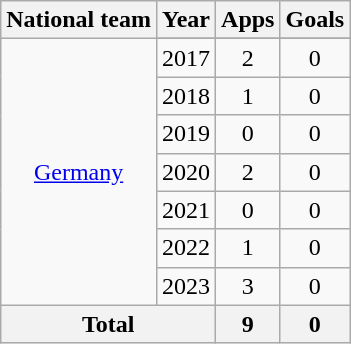<table class="wikitable" style="text-align:center">
<tr>
<th>National team</th>
<th>Year</th>
<th>Apps</th>
<th>Goals</th>
</tr>
<tr>
<td rowspan="8"><a href='#'>Germany</a></td>
</tr>
<tr>
<td>2017</td>
<td>2</td>
<td>0</td>
</tr>
<tr>
<td>2018</td>
<td>1</td>
<td>0</td>
</tr>
<tr>
<td>2019</td>
<td>0</td>
<td>0</td>
</tr>
<tr>
<td>2020</td>
<td>2</td>
<td>0</td>
</tr>
<tr>
<td>2021</td>
<td>0</td>
<td>0</td>
</tr>
<tr>
<td>2022</td>
<td>1</td>
<td>0</td>
</tr>
<tr>
<td>2023</td>
<td>3</td>
<td>0</td>
</tr>
<tr>
<th colspan="2">Total</th>
<th>9</th>
<th>0</th>
</tr>
</table>
